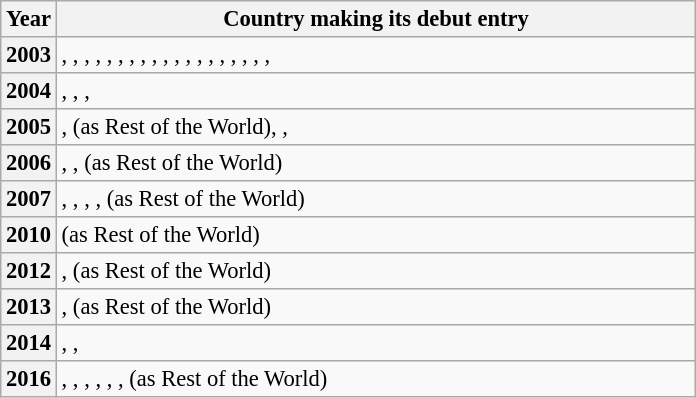<table class="wikitable" style="font-size:94%">
<tr>
<th scope="col" width=8%>Year</th>
<th>Country making its debut entry</th>
</tr>
<tr>
<th scope="row" valign="top">2003</th>
<td>, , , , , , , , , , , , , , , , , , , </td>
</tr>
<tr>
<th scope="row" valign="top">2004</th>
<td>, , , </td>
</tr>
<tr>
<th scope="row" valign="top">2005</th>
<td>,  (as Rest of the World), , </td>
</tr>
<tr>
<th scope="row" valign="top">2006</th>
<td>, ,  (as Rest of the World)</td>
</tr>
<tr>
<th scope="row" valign="top">2007</th>
<td>, , , ,  (as Rest of the World)</td>
</tr>
<tr>
<th scope="row" valign="top">2010</th>
<td> (as Rest of the World)</td>
</tr>
<tr>
<th scope="row" valign="top">2012</th>
<td>,  (as Rest of the World)</td>
</tr>
<tr>
<th scope="row" valign="top">2013</th>
<td>,  (as Rest of the World)</td>
</tr>
<tr>
<th scope="row" valign="top">2014</th>
<td>, , </td>
</tr>
<tr>
<th scope="row" valign="top">2016</th>
<td>, , , , , ,  (as Rest of the World)</td>
</tr>
</table>
